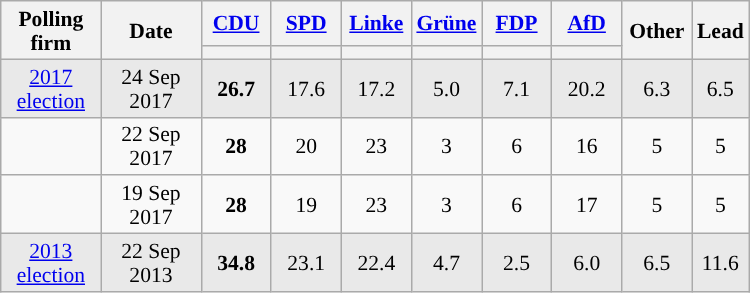<table class="wikitable sortable" style="text-align:center; font-size:90%; line-height:16px;">
<tr>
<th style="width:60px;" rowspan="2">Polling firm</th>
<th style="width:60px;" rowspan="2">Date</th>
<th style="width:40px;" class="unsortable"><a href='#'>CDU</a></th>
<th style="width:40px;" class="unsortable"><a href='#'>SPD</a></th>
<th style="width:40px;" class="unsortable"><a href='#'>Linke</a></th>
<th style="width:40px;" class="unsortable"><a href='#'>Grüne</a></th>
<th style="width:40px;" class="unsortable"><a href='#'>FDP</a></th>
<th style="width:40px;" class="unsortable"><a href='#'>AfD</a></th>
<th style="width:40px;" rowspan="2" class="unsortable">Other</th>
<th style="width:30px;" rowspan="2" class="unsortable">Lead</th>
</tr>
<tr>
<th style="color:inherit;background:"></th>
<th style="color:inherit;background:"></th>
<th style="color:inherit;background:"></th>
<th style="color:inherit;background:"></th>
<th style="color:inherit;background:"></th>
<th style="color:inherit;background:"></th>
</tr>
<tr style="background-color:#E9E9E9">
<td><a href='#'>2017 election</a></td>
<td>24 Sep 2017</td>
<td><strong>26.7</strong></td>
<td>17.6</td>
<td>17.2</td>
<td>5.0</td>
<td>7.1</td>
<td>20.2</td>
<td>6.3</td>
<td style="background:">6.5</td>
</tr>
<tr>
<td></td>
<td>22 Sep 2017</td>
<td><strong>28</strong></td>
<td>20</td>
<td>23</td>
<td>3</td>
<td>6</td>
<td>16</td>
<td>5</td>
<td style="background:">5</td>
</tr>
<tr>
<td></td>
<td>19 Sep 2017</td>
<td><strong>28</strong></td>
<td>19</td>
<td>23</td>
<td>3</td>
<td>6</td>
<td>17</td>
<td>5</td>
<td style="background:">5</td>
</tr>
<tr style="background-color:#E9E9E9">
<td><a href='#'>2013 election</a></td>
<td>22 Sep 2013</td>
<td><strong>34.8</strong></td>
<td>23.1</td>
<td>22.4</td>
<td>4.7</td>
<td>2.5</td>
<td>6.0</td>
<td>6.5</td>
<td style="background:">11.6</td>
</tr>
</table>
